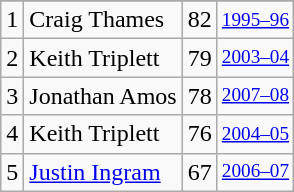<table class="wikitable">
<tr>
</tr>
<tr>
<td>1</td>
<td>Craig Thames</td>
<td>82</td>
<td style="font-size:80%;"><a href='#'>1995–96</a></td>
</tr>
<tr>
<td>2</td>
<td>Keith Triplett</td>
<td>79</td>
<td style="font-size:80%;"><a href='#'>2003–04</a></td>
</tr>
<tr>
<td>3</td>
<td>Jonathan Amos</td>
<td>78</td>
<td style="font-size:80%;"><a href='#'>2007–08</a></td>
</tr>
<tr>
<td>4</td>
<td>Keith Triplett</td>
<td>76</td>
<td style="font-size:80%;"><a href='#'>2004–05</a></td>
</tr>
<tr>
<td>5</td>
<td><a href='#'>Justin Ingram</a></td>
<td>67</td>
<td style="font-size:80%;"><a href='#'>2006–07</a></td>
</tr>
</table>
